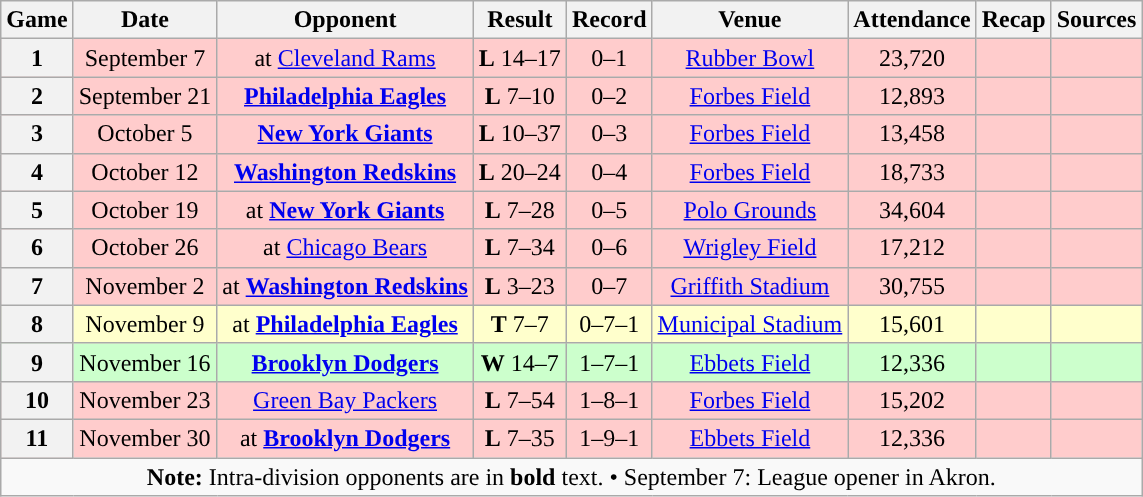<table class="wikitable" style="text-align:center">
<tr>
<th>Game</th>
<th>Date</th>
<th>Opponent</th>
<th>Result</th>
<th>Record</th>
<th>Venue</th>
<th>Attendance</th>
<th>Recap</th>
<th>Sources</th>
</tr>
<tr style="background:#fcc">
<th>1</th>
<td>September 7</td>
<td>at <a href='#'>Cleveland Rams</a></td>
<td><strong>L</strong> 14–17</td>
<td>0–1</td>
<td><a href='#'>Rubber Bowl</a></td>
<td>23,720</td>
<td></td>
<td></td>
</tr>
<tr style="background:#fcc">
<th>2</th>
<td>September 21</td>
<td><strong><a href='#'>Philadelphia Eagles</a></strong></td>
<td><strong>L</strong> 7–10</td>
<td>0–2</td>
<td><a href='#'>Forbes Field</a></td>
<td>12,893</td>
<td></td>
<td></td>
</tr>
<tr style="background:#fcc">
<th>3</th>
<td>October 5</td>
<td><strong><a href='#'>New York Giants</a></strong></td>
<td><strong>L</strong> 10–37</td>
<td>0–3</td>
<td><a href='#'>Forbes Field</a></td>
<td>13,458</td>
<td></td>
<td></td>
</tr>
<tr style="background:#fcc">
<th>4</th>
<td>October 12</td>
<td><strong><a href='#'>Washington Redskins</a></strong></td>
<td><strong>L</strong> 20–24</td>
<td>0–4</td>
<td><a href='#'>Forbes Field</a></td>
<td>18,733</td>
<td></td>
<td></td>
</tr>
<tr style="background:#fcc">
<th>5</th>
<td>October 19</td>
<td>at <strong><a href='#'>New York Giants</a></strong></td>
<td><strong>L</strong> 7–28</td>
<td>0–5</td>
<td><a href='#'>Polo Grounds</a></td>
<td>34,604</td>
<td></td>
<td></td>
</tr>
<tr style="background:#fcc">
<th>6</th>
<td>October 26</td>
<td>at <a href='#'>Chicago Bears</a></td>
<td><strong>L</strong> 7–34</td>
<td>0–6</td>
<td><a href='#'>Wrigley Field</a></td>
<td>17,212</td>
<td></td>
<td></td>
</tr>
<tr style="background:#fcc">
<th>7</th>
<td>November 2</td>
<td>at <strong><a href='#'>Washington Redskins</a></strong></td>
<td><strong>L</strong> 3–23</td>
<td>0–7</td>
<td><a href='#'>Griffith Stadium</a></td>
<td>30,755</td>
<td></td>
<td></td>
</tr>
<tr style="background:#ffc">
<th>8</th>
<td>November 9</td>
<td>at <strong><a href='#'>Philadelphia Eagles</a></strong></td>
<td><strong>T</strong> 7–7</td>
<td>0–7–1</td>
<td><a href='#'>Municipal Stadium</a></td>
<td>15,601</td>
<td></td>
<td></td>
</tr>
<tr style="background:#cfc">
<th>9</th>
<td>November 16</td>
<td><strong><a href='#'>Brooklyn Dodgers</a></strong></td>
<td><strong>W</strong> 14–7</td>
<td>1–7–1</td>
<td><a href='#'>Ebbets Field</a></td>
<td>12,336</td>
<td></td>
<td></td>
</tr>
<tr style="background:#fcc">
<th>10</th>
<td>November 23</td>
<td><a href='#'>Green Bay Packers</a></td>
<td><strong>L</strong> 7–54</td>
<td>1–8–1</td>
<td><a href='#'>Forbes Field</a></td>
<td>15,202</td>
<td></td>
<td></td>
</tr>
<tr style="background:#fcc">
<th>11</th>
<td>November 30</td>
<td>at <strong><a href='#'>Brooklyn Dodgers</a></strong></td>
<td><strong>L</strong> 7–35</td>
<td>1–9–1</td>
<td><a href='#'>Ebbets Field</a></td>
<td>12,336</td>
<td></td>
<td></td>
</tr>
<tr>
<td colspan="10"><strong>Note:</strong> Intra-division opponents are in <strong>bold</strong> text. •  September 7: League opener in Akron.</td>
</tr>
</table>
